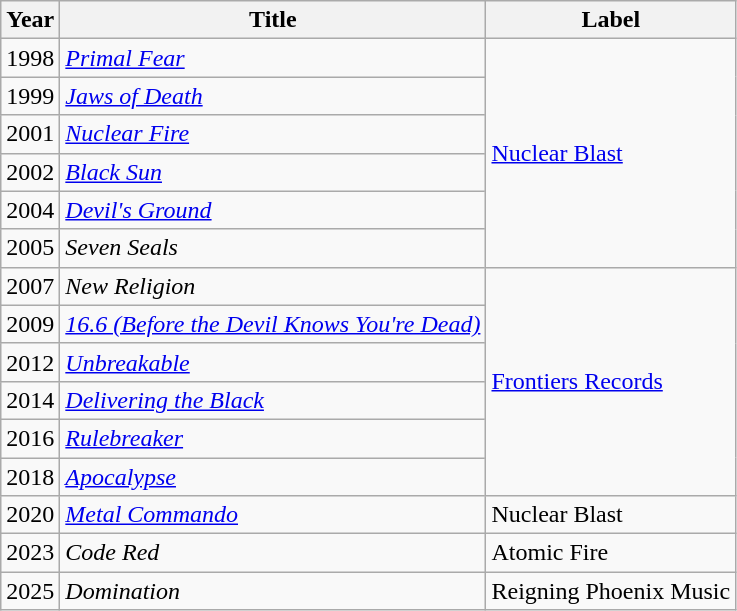<table class="wikitable">
<tr>
<th>Year</th>
<th>Title</th>
<th>Label</th>
</tr>
<tr>
<td>1998</td>
<td><em><a href='#'>Primal Fear</a></em></td>
<td rowspan="6"><a href='#'>Nuclear Blast</a></td>
</tr>
<tr>
<td>1999</td>
<td><em><a href='#'>Jaws of Death</a></em></td>
</tr>
<tr>
<td>2001</td>
<td><em><a href='#'>Nuclear Fire</a></em></td>
</tr>
<tr>
<td>2002</td>
<td><em><a href='#'>Black Sun</a></em></td>
</tr>
<tr>
<td>2004</td>
<td><em><a href='#'>Devil's Ground</a></em></td>
</tr>
<tr>
<td>2005</td>
<td><em>Seven Seals</em></td>
</tr>
<tr>
<td>2007</td>
<td><em>New Religion</em></td>
<td rowspan="6"><a href='#'>Frontiers Records</a></td>
</tr>
<tr>
<td>2009</td>
<td><em><a href='#'>16.6 (Before the Devil Knows You're Dead)</a></em></td>
</tr>
<tr>
<td>2012</td>
<td><em><a href='#'>Unbreakable</a></em></td>
</tr>
<tr>
<td>2014</td>
<td><em><a href='#'>Delivering the Black</a></em></td>
</tr>
<tr>
<td>2016</td>
<td><em><a href='#'>Rulebreaker</a></em></td>
</tr>
<tr>
<td>2018</td>
<td><em><a href='#'>Apocalypse</a></em></td>
</tr>
<tr>
<td>2020</td>
<td><em><a href='#'>Metal Commando</a></em></td>
<td>Nuclear Blast</td>
</tr>
<tr>
<td>2023</td>
<td><em>Code Red</em></td>
<td>Atomic Fire</td>
</tr>
<tr>
<td>2025</td>
<td><em>Domination</em></td>
<td>Reigning Phoenix Music</td>
</tr>
</table>
